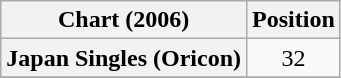<table class="wikitable plainrowheaders">
<tr>
<th>Chart (2006)</th>
<th>Position</th>
</tr>
<tr>
<th scope="row">Japan Singles (Oricon)</th>
<td style="text-align:center;">32</td>
</tr>
<tr>
</tr>
</table>
